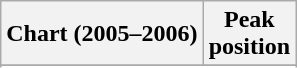<table class="wikitable sortable plainrowheaders">
<tr>
<th>Chart (2005–2006)</th>
<th>Peak<br>position</th>
</tr>
<tr>
</tr>
<tr>
</tr>
<tr>
</tr>
<tr>
</tr>
</table>
